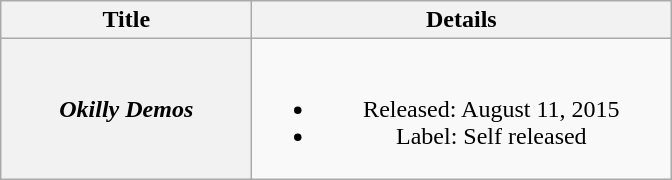<table class="wikitable plainrowheaders" style="text-align:center;">
<tr>
<th scope="col" style="width:10em;">Title</th>
<th scope="col" style="width:17em;">Details</th>
</tr>
<tr>
<th Scope="row"><em>Okilly Demos</em></th>
<td><br><ul><li>Released: August 11, 2015</li><li>Label: Self released</li></ul></td>
</tr>
</table>
